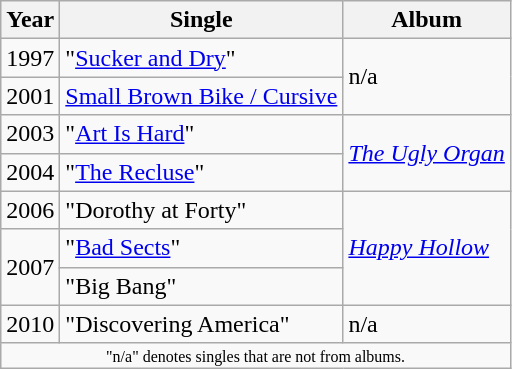<table class="wikitable">
<tr>
<th>Year</th>
<th>Single</th>
<th>Album</th>
</tr>
<tr>
<td>1997</td>
<td>"<a href='#'>Sucker and Dry</a>"</td>
<td rowspan="2">n/a</td>
</tr>
<tr>
<td>2001</td>
<td><a href='#'>Small Brown Bike / Cursive</a></td>
</tr>
<tr>
<td>2003</td>
<td>"<a href='#'>Art Is Hard</a>"</td>
<td rowspan="2"><em><a href='#'>The Ugly Organ</a></em></td>
</tr>
<tr>
<td>2004</td>
<td>"<a href='#'>The Recluse</a>"</td>
</tr>
<tr>
<td>2006</td>
<td>"Dorothy at Forty"</td>
<td rowspan="3"><em><a href='#'>Happy Hollow</a></em></td>
</tr>
<tr>
<td rowspan="2">2007</td>
<td>"<a href='#'>Bad Sects</a>"</td>
</tr>
<tr>
<td>"Big Bang"</td>
</tr>
<tr>
<td>2010</td>
<td>"Discovering America"</td>
<td>n/a</td>
</tr>
<tr>
<td colspan="3" style="text-align:center; font-size:8pt;">"n/a" denotes singles that are not from albums.</td>
</tr>
</table>
